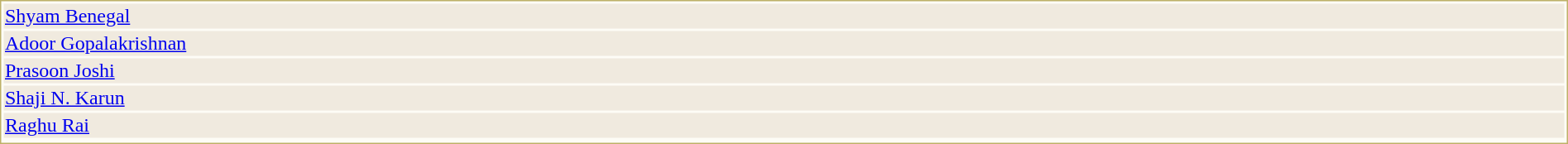<table style="width:100%;border: 1px solid #BEB168;background-color:#FDFCF6;">
<tr>
<td style="background-color:#F0EADF;"> <a href='#'>Shyam Benegal</a></td>
</tr>
<tr>
<td style="background-color:#F0EADF;"> <a href='#'>Adoor Gopalakrishnan</a></td>
</tr>
<tr>
<td style="background-color:#F0EADF;"> <a href='#'>Prasoon Joshi</a></td>
</tr>
<tr>
<td style="background-color:#F0EADF;"> <a href='#'>Shaji N. Karun</a></td>
</tr>
<tr>
<td style="background-color:#F0EADF;"> <a href='#'>Raghu Rai</a></td>
</tr>
<tr>
</tr>
</table>
